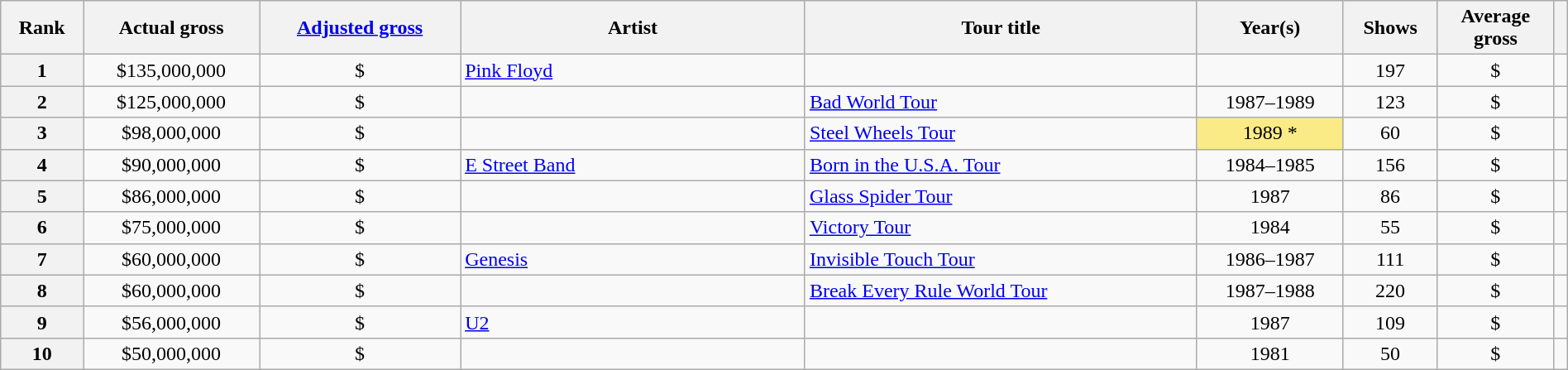<table class="wikitable sortable plainrowheaders" style="text-align:center;" width=100%>
<tr>
<th class="unsortable">Rank</th>
<th>Actual gross</th>
<th><a href='#'>Adjusted gross</a> <br></th>
<th width=22%>Artist</th>
<th width=25%>Tour title</th>
<th>Year(s)</th>
<th>Shows</th>
<th>Average<br>gross</th>
<th class="unsortable"></th>
</tr>
<tr>
<th>1</th>
<td>$135,000,000</td>
<td>$</td>
<td style="text-align:left"><a href='#'>Pink Floyd</a></td>
<td style="text-align:left"></td>
<td></td>
<td>197</td>
<td>$</td>
<td></td>
</tr>
<tr>
<th>2</th>
<td>$125,000,000</td>
<td>$</td>
<td style="text-align:left"></td>
<td style="text-align:left"><a href='#'>Bad World Tour</a></td>
<td>1987–1989</td>
<td>123</td>
<td>$</td>
<td></td>
</tr>
<tr>
<th>3</th>
<td>$98,000,000</td>
<td>$</td>
<td style="text-align:left"></td>
<td style="text-align:left"><a href='#'>Steel Wheels Tour</a> </td>
<td style="background:#FAEB86;">1989 *</td>
<td>60</td>
<td>$</td>
<td></td>
</tr>
<tr>
<th>4</th>
<td>$90,000,000</td>
<td>$</td>
<td style="text-align:left"><a href='#'>E Street Band</a></td>
<td style="text-align:left"><a href='#'>Born in the U.S.A. Tour</a></td>
<td>1984–1985</td>
<td>156</td>
<td>$</td>
<td></td>
</tr>
<tr>
<th>5</th>
<td>$86,000,000</td>
<td>$</td>
<td style="text-align:left"></td>
<td style="text-align:left"><a href='#'>Glass Spider Tour</a></td>
<td>1987</td>
<td>86</td>
<td>$</td>
<td></td>
</tr>
<tr>
<th>6</th>
<td>$75,000,000</td>
<td>$</td>
<td style="text-align:left"></td>
<td style="text-align:left"><a href='#'>Victory Tour</a></td>
<td>1984</td>
<td>55</td>
<td>$</td>
<td></td>
</tr>
<tr>
<th>7</th>
<td>$60,000,000</td>
<td>$</td>
<td style="text-align:left"><a href='#'>Genesis</a></td>
<td style="text-align:left"><a href='#'>Invisible Touch Tour</a></td>
<td>1986–1987</td>
<td>111</td>
<td>$</td>
<td></td>
</tr>
<tr>
<th>8</th>
<td>$60,000,000</td>
<td>$</td>
<td style="text-align:left"></td>
<td style="text-align:left"><a href='#'>Break Every Rule World Tour</a></td>
<td>1987–1988</td>
<td>220</td>
<td>$</td>
<td></td>
</tr>
<tr>
<th>9</th>
<td>$56,000,000</td>
<td>$</td>
<td style="text-align:left"><a href='#'>U2</a></td>
<td style="text-align:left"></td>
<td>1987</td>
<td>109</td>
<td>$</td>
<td></td>
</tr>
<tr>
<th>10</th>
<td>$50,000,000</td>
<td>$</td>
<td style="text-align:left"></td>
<td style="text-align:left"></td>
<td>1981</td>
<td>50</td>
<td>$</td>
<td><br></td>
</tr>
</table>
